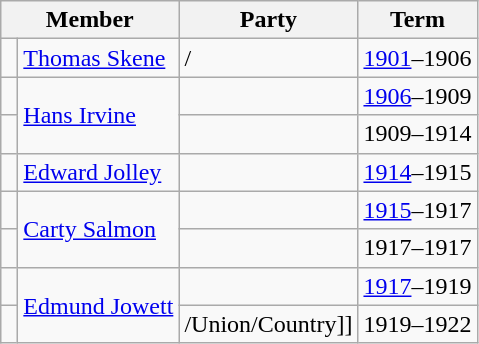<table class="wikitable">
<tr>
<th colspan="2">Member</th>
<th>Party</th>
<th>Term</th>
</tr>
<tr>
<td> </td>
<td><a href='#'>Thomas Skene</a></td>
<td>/</td>
<td><a href='#'>1901</a>–1906</td>
</tr>
<tr>
<td> </td>
<td rowspan="2"><a href='#'>Hans Irvine</a></td>
<td></td>
<td><a href='#'>1906</a>–1909</td>
</tr>
<tr>
<td> </td>
<td></td>
<td>1909–1914</td>
</tr>
<tr>
<td> </td>
<td><a href='#'>Edward Jolley</a></td>
<td></td>
<td><a href='#'>1914</a>–1915</td>
</tr>
<tr>
<td> </td>
<td rowspan="2"><a href='#'>Carty Salmon</a></td>
<td></td>
<td><a href='#'>1915</a>–1917</td>
</tr>
<tr>
<td> </td>
<td></td>
<td>1917–1917</td>
</tr>
<tr>
<td> </td>
<td rowspan="2"><a href='#'>Edmund Jowett</a></td>
<td></td>
<td><a href='#'>1917</a>–1919</td>
</tr>
<tr>
<td> </td>
<td>/Union/Country]]</td>
<td>1919–1922</td>
</tr>
</table>
